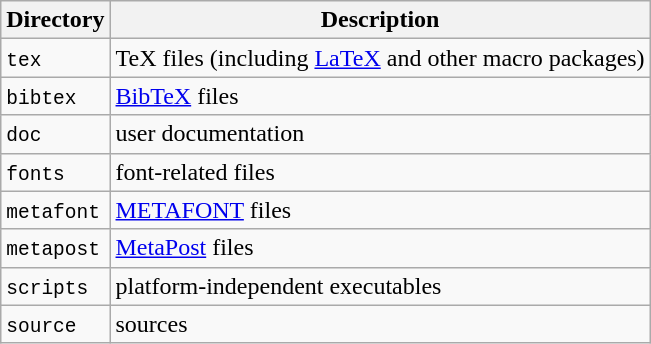<table class="wikitable">
<tr>
<th>Directory</th>
<th>Description</th>
</tr>
<tr>
<td><code>tex</code></td>
<td>TeX files (including <a href='#'>LaTeX</a> and other macro packages)</td>
</tr>
<tr>
<td><code>bibtex</code></td>
<td><a href='#'>BibTeX</a> files</td>
</tr>
<tr>
<td><code>doc</code></td>
<td>user documentation</td>
</tr>
<tr>
<td><code>fonts</code></td>
<td>font-related files</td>
</tr>
<tr>
<td><code>metafont</code></td>
<td><a href='#'>METAFONT</a> files</td>
</tr>
<tr>
<td><code>metapost</code></td>
<td><a href='#'>MetaPost</a> files</td>
</tr>
<tr>
<td><code>scripts</code></td>
<td>platform-independent executables</td>
</tr>
<tr>
<td><code>source</code></td>
<td>sources</td>
</tr>
</table>
